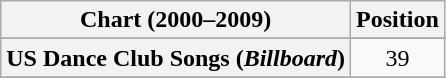<table class="wikitable plainrowheaders">
<tr>
<th scope="col">Chart (2000–2009)</th>
<th scope="col">Position</th>
</tr>
<tr>
</tr>
<tr>
<th scope="row">US  Dance Club Songs (<em>Billboard</em>)</th>
<td align="center">39</td>
</tr>
<tr>
</tr>
</table>
